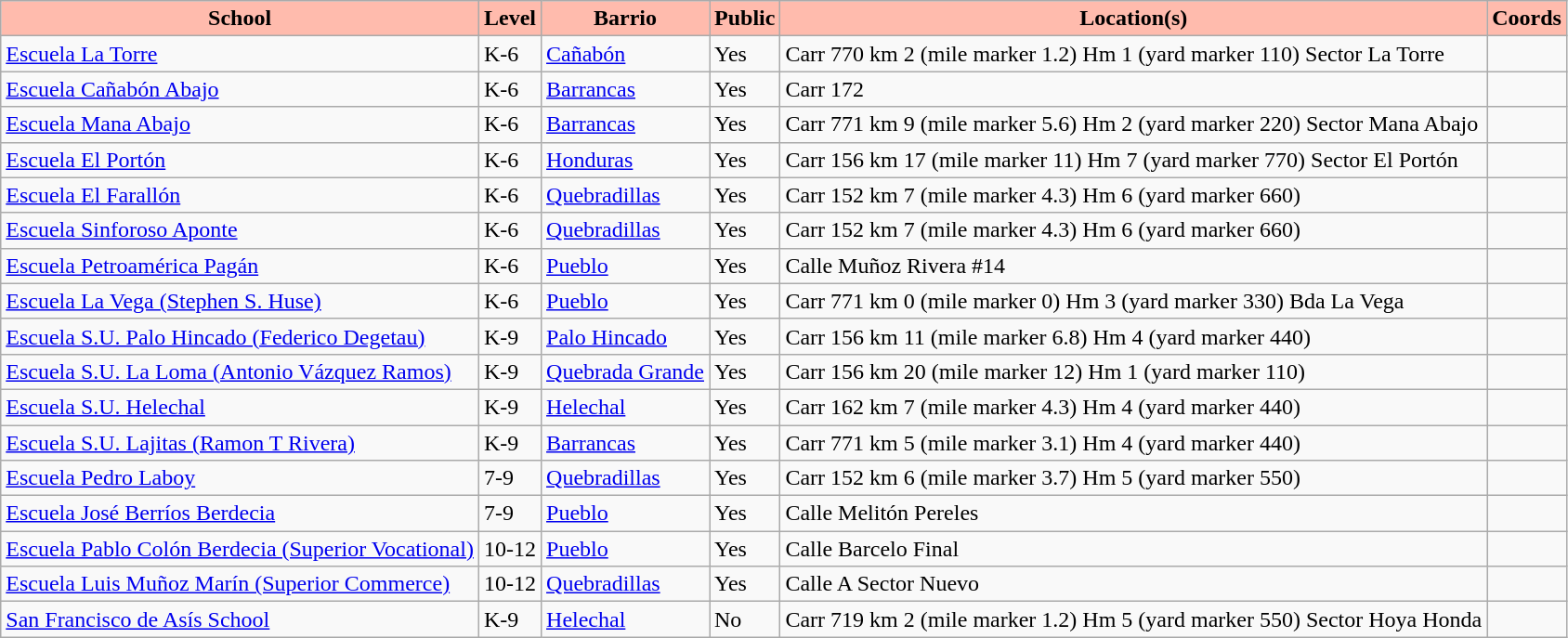<table class="wikitable" style="text-align:left">
<tr>
<th style="background:#ffbbad;">School</th>
<th style="background:#ffbbad;">Level</th>
<th style="background:#ffbbad;">Barrio</th>
<th style="background:#ffbbad;">Public</th>
<th style="background:#ffbbad;">Location(s)</th>
<th style="background:#ffbbad;">Coords</th>
</tr>
<tr>
<td><a href='#'>Escuela La Torre</a></td>
<td>K-6</td>
<td><a href='#'>Cañabón</a></td>
<td>Yes</td>
<td>Carr 770 km 2 (mile marker 1.2) Hm 1 (yard marker 110) Sector La Torre</td>
<td><br></td>
</tr>
<tr>
<td><a href='#'>Escuela Cañabón Abajo</a></td>
<td>K-6</td>
<td><a href='#'>Barrancas</a></td>
<td>Yes</td>
<td>Carr 172</td>
<td><br></td>
</tr>
<tr>
<td><a href='#'>Escuela Mana Abajo</a></td>
<td>K-6</td>
<td><a href='#'>Barrancas</a></td>
<td>Yes</td>
<td>Carr 771 km 9 (mile marker 5.6) Hm 2 (yard marker 220) Sector Mana Abajo</td>
<td></td>
</tr>
<tr>
<td><a href='#'>Escuela El Portón</a></td>
<td>K-6</td>
<td><a href='#'>Honduras</a></td>
<td>Yes</td>
<td>Carr 156 km 17 (mile marker 11) Hm 7 (yard marker 770) Sector El Portón</td>
<td><br></td>
</tr>
<tr>
<td><a href='#'>Escuela El Farallón</a></td>
<td>K-6</td>
<td><a href='#'>Quebradillas</a></td>
<td>Yes</td>
<td>Carr 152 km 7 (mile marker 4.3) Hm 6 (yard marker 660)</td>
<td><br></td>
</tr>
<tr>
<td><a href='#'>Escuela Sinforoso Aponte</a></td>
<td>K-6</td>
<td><a href='#'>Quebradillas</a></td>
<td>Yes</td>
<td>Carr 152 km 7 (mile marker 4.3) Hm 6 (yard marker 660)</td>
<td><br></td>
</tr>
<tr>
<td><a href='#'>Escuela Petroamérica Pagán</a></td>
<td>K-6</td>
<td><a href='#'>Pueblo</a></td>
<td>Yes</td>
<td>Calle Muñoz Rivera #14</td>
<td><br></td>
</tr>
<tr>
<td><a href='#'>Escuela La Vega (Stephen S. Huse)</a></td>
<td>K-6</td>
<td><a href='#'>Pueblo</a></td>
<td>Yes</td>
<td>Carr 771 km 0 (mile marker 0) Hm 3 (yard marker 330) Bda La Vega</td>
<td><br></td>
</tr>
<tr>
<td><a href='#'>Escuela S.U. Palo Hincado (Federico Degetau)</a></td>
<td>K-9</td>
<td><a href='#'>Palo Hincado</a></td>
<td>Yes</td>
<td>Carr 156 km 11 (mile marker 6.8) Hm 4 (yard marker 440)</td>
<td><br></td>
</tr>
<tr>
<td><a href='#'>Escuela S.U. La Loma (Antonio Vázquez Ramos)</a></td>
<td>K-9</td>
<td><a href='#'>Quebrada Grande</a></td>
<td>Yes</td>
<td>Carr 156 km 20 (mile marker 12) Hm 1 (yard marker 110)</td>
<td><br></td>
</tr>
<tr>
<td><a href='#'>Escuela S.U. Helechal</a></td>
<td>K-9</td>
<td><a href='#'>Helechal</a></td>
<td>Yes</td>
<td>Carr 162 km 7 (mile marker 4.3) Hm 4 (yard marker 440)</td>
<td><br></td>
</tr>
<tr>
<td><a href='#'>Escuela S.U. Lajitas (Ramon T Rivera)</a></td>
<td>K-9</td>
<td><a href='#'>Barrancas</a></td>
<td>Yes</td>
<td>Carr 771 km 5 (mile marker 3.1) Hm 4 (yard marker 440)</td>
<td></td>
</tr>
<tr>
<td><a href='#'>Escuela Pedro Laboy</a></td>
<td>7-9</td>
<td><a href='#'>Quebradillas</a></td>
<td>Yes</td>
<td>Carr 152 km 6 (mile marker 3.7) Hm 5 (yard marker 550)</td>
<td><br></td>
</tr>
<tr>
<td><a href='#'>Escuela José Berríos Berdecia</a></td>
<td>7-9</td>
<td><a href='#'>Pueblo</a></td>
<td>Yes</td>
<td>Calle Melitón Pereles</td>
<td><br></td>
</tr>
<tr>
<td><a href='#'>Escuela Pablo Colón Berdecia (Superior Vocational)</a></td>
<td>10-12</td>
<td><a href='#'>Pueblo</a></td>
<td>Yes</td>
<td>Calle Barcelo Final</td>
<td><br></td>
</tr>
<tr>
<td><a href='#'>Escuela Luis Muñoz Marín (Superior Commerce)</a></td>
<td>10-12</td>
<td><a href='#'>Quebradillas</a></td>
<td>Yes</td>
<td>Calle A Sector Nuevo</td>
<td><br></td>
</tr>
<tr>
<td><a href='#'>San Francisco de Asís School</a></td>
<td>K-9</td>
<td><a href='#'>Helechal</a></td>
<td>No</td>
<td>Carr 719 km 2 (mile marker 1.2) Hm 5 (yard marker 550) Sector Hoya Honda</td>
<td><br></td>
</tr>
</table>
